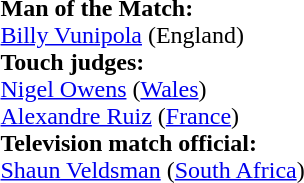<table style="width:100%">
<tr>
<td><br><strong>Man of the Match:</strong>
<br><a href='#'>Billy Vunipola</a> (England)<br><strong>Touch judges:</strong>
<br><a href='#'>Nigel Owens</a> (<a href='#'>Wales</a>)
<br><a href='#'>Alexandre Ruiz</a> (<a href='#'>France</a>)
<br><strong>Television match official:</strong>
<br><a href='#'>Shaun Veldsman</a> (<a href='#'>South Africa</a>)</td>
</tr>
</table>
